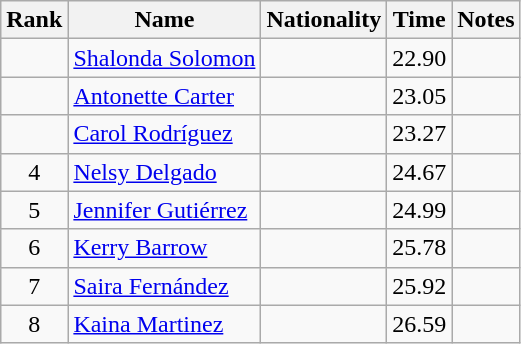<table class="wikitable sortable" style="text-align:center">
<tr>
<th>Rank</th>
<th>Name</th>
<th>Nationality</th>
<th>Time</th>
<th>Notes</th>
</tr>
<tr>
<td align=center></td>
<td align=left><a href='#'>Shalonda Solomon</a></td>
<td align=left></td>
<td>22.90</td>
<td></td>
</tr>
<tr>
<td align=center></td>
<td align=left><a href='#'>Antonette Carter</a></td>
<td align=left></td>
<td>23.05</td>
<td></td>
</tr>
<tr>
<td align=center></td>
<td align=left><a href='#'>Carol Rodríguez</a></td>
<td align=left></td>
<td>23.27</td>
<td></td>
</tr>
<tr>
<td align=center>4</td>
<td align=left><a href='#'>Nelsy Delgado</a></td>
<td align=left></td>
<td>24.67</td>
<td></td>
</tr>
<tr>
<td align=center>5</td>
<td align=left><a href='#'>Jennifer Gutiérrez</a></td>
<td align=left></td>
<td>24.99</td>
<td></td>
</tr>
<tr>
<td align=center>6</td>
<td align=left><a href='#'>Kerry Barrow</a></td>
<td align=left></td>
<td>25.78</td>
<td></td>
</tr>
<tr>
<td align=center>7</td>
<td align=left><a href='#'>Saira Fernández</a></td>
<td align=left></td>
<td>25.92</td>
<td></td>
</tr>
<tr>
<td align=center>8</td>
<td align=left><a href='#'>Kaina Martinez</a></td>
<td align=left></td>
<td>26.59</td>
<td></td>
</tr>
</table>
